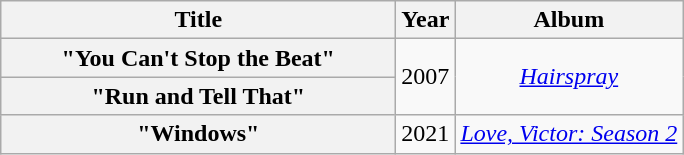<table class="wikitable plainrowheaders" style="text-align:center;">
<tr>
<th scope="col" style="width:16em;">Title</th>
<th scope="col">Year</th>
<th scope="col">Album</th>
</tr>
<tr>
<th scope="row">"You Can't Stop the Beat"<br></th>
<td rowspan="2">2007</td>
<td rowspan="2"><em><a href='#'>Hairspray</a></em></td>
</tr>
<tr>
<th scope="row">"Run and Tell That"<br></th>
</tr>
<tr>
<th scope="row">"Windows"</th>
<td>2021</td>
<td><em><a href='#'>Love, Victor: Season 2</a></em></td>
</tr>
</table>
